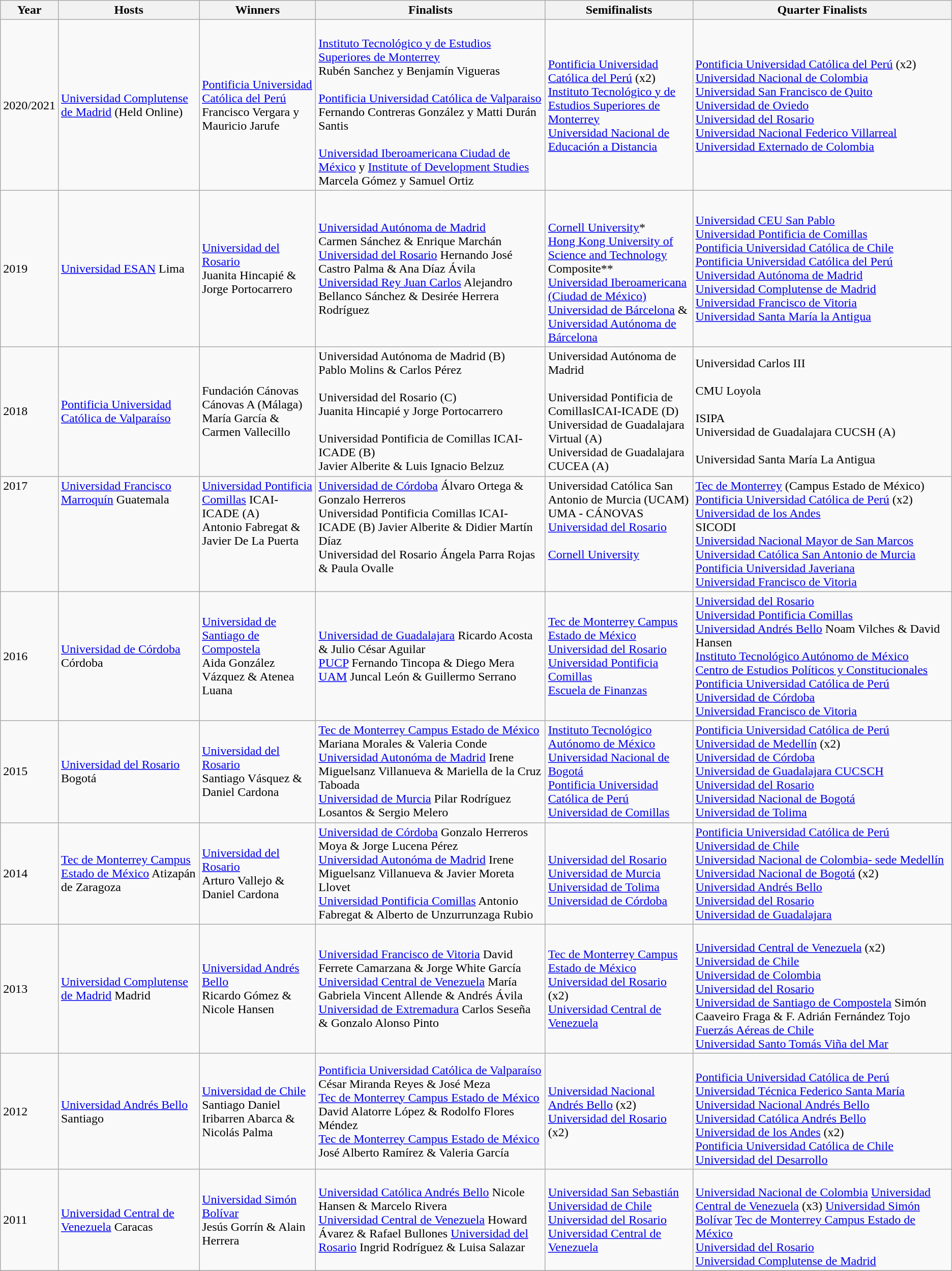<table class="wikitable collapsible">
<tr>
<th>Year</th>
<th>Hosts</th>
<th>Winners</th>
<th>Finalists</th>
<th>Semifinalists</th>
<th>Quarter Finalists</th>
</tr>
<tr>
<td>2020/2021</td>
<td> <a href='#'>Universidad Complutense de Madrid</a> (Held Online)</td>
<td> <a href='#'>Pontificia Universidad Católica del Perú</a><br>Francisco Vergara y Mauricio Jarufe</td>
<td><br><a href='#'>Instituto Tecnológico y de Estudios Superiores de Monterrey</a><br>Rubén Sanchez y Benjamín Vigueras<br><br><a href='#'>Pontificia Universidad Católica de Valparaiso</a><br>Fernando Contreras González y Matti Durán Santis<br><br><a href='#'>Universidad Iberoamericana Ciudad de México</a> y <a href='#'>Institute of Development Studies</a><br>Marcela Gómez y Samuel Ortiz</td>
<td> <a href='#'>Pontificia Universidad Católica del Perú</a> (x2)<br> <a href='#'>Instituto Tecnológico y de Estudios Superiores de Monterrey</a><br> <a href='#'>Universidad Nacional de Educación a Distancia</a></td>
<td> <a href='#'>Pontificia Universidad Católica del Perú</a> (x2)<br> <a href='#'>Universidad Nacional de Colombia</a><br> <a href='#'>Universidad San Francisco de Quito</a><br> <a href='#'>Universidad de Oviedo</a><br> <a href='#'>Universidad del Rosario</a><br> <a href='#'>Universidad Nacional Federico Villarreal</a><br> <a href='#'>Universidad Externado de Colombia</a></td>
</tr>
<tr>
<td>2019</td>
<td> <a href='#'>Universidad ESAN</a> Lima</td>
<td> <a href='#'>Universidad del Rosario</a><br>Juanita Hincapié & Jorge Portocarrero</td>
<td> <a href='#'>Universidad Autónoma de Madrid</a><br>Carmen Sánchez & Enrique Marchán<br> <a href='#'>Universidad del Rosario</a>
Hernando José Castro Palma & Ana Díaz Ávila<br> <a href='#'>Universidad Rey Juan Carlos</a>
Alejandro Bellanco Sánchez & Desirée Herrera Rodríguez</td>
<td><br><br><a href='#'>Cornell University</a>*<br> <a href='#'>Hong Kong University of Science and Technology</a> Composite**<br> <a href='#'>Universidad Iberoamericana (Ciudad de México)</a><br> <a href='#'>Universidad de Bárcelona</a> & <a href='#'>Universidad Autónoma de Bárcelona</a></td>
<td> <a href='#'>Universidad CEU San Pablo</a><br> <a href='#'>Universidad Pontificia de Comillas</a><br> <a href='#'>Pontificia Universidad Católica de Chile</a><br> <a href='#'>Pontificia Universidad Católica del Perú</a><br> <a href='#'>Universidad Autónoma de Madrid</a><br> <a href='#'>Universidad Complutense de Madrid</a><br> <a href='#'>Universidad Francisco de Vitoria</a><br> <a href='#'>Universidad Santa María la Antigua</a></td>
</tr>
<tr>
<td>2018</td>
<td> <a href='#'>Pontificia Universidad Católica de Valparaíso</a></td>
<td>Fundación Cánovas<br>Cánovas A (Málaga)<br>María García & Carmen Vallecillo</td>
<td> Universidad Autónoma de Madrid (B)<br>Pablo Molins & Carlos Pérez<br><br>Universidad del Rosario (C)<br>Juanita Hincapié y Jorge Portocarrero<br><br>Universidad Pontificia de Comillas ICAI-ICADE (B)<br>Javier Alberite & Luis Ignacio Belzuz</td>
<td> Universidad Autónoma de Madrid<br><br>Universidad Pontificia de ComillasICAI-ICADE (D)<br>  Universidad de Guadalajara Virtual (A)<br> Universidad de Guadalajara CUCEA (A)</td>
<td> Universidad Carlos III<br><br>CMU Loyola<br><br>ISIPA<br> Universidad de Guadalajara CUCSH (A)<br><br>Universidad Santa María La Antigua</td>
</tr>
<tr Valign="Top">
<td>2017</td>
<td> <a href='#'>Universidad Francisco Marroquín</a> Guatemala</td>
<td> <a href='#'>Universidad Pontificia Comillas</a> ICAI-ICADE (A)<br>Antonio Fabregat & Javier De La Puerta</td>
<td> <a href='#'>Universidad de Córdoba</a> Álvaro Ortega & Gonzalo Herreros<br> Universidad Pontificia Comillas ICAI-ICADE (B) Javier Alberite & Didier Martín Díaz<br> Universidad del Rosario Ángela Parra Rojas & Paula Ovalle</td>
<td> Universidad Católica San Antonio de Murcia (UCAM)<br> UMA - CÁNOVAS<br> <a href='#'>Universidad del Rosario</a><br><br><a href='#'>Cornell University</a></td>
<td> <a href='#'>Tec de Monterrey</a> (Campus Estado de México)<br> <a href='#'>Pontificia Universidad Católica de Perú</a> (x2)<br> <a href='#'>Universidad de los Andes</a><br> SICODI<br> <a href='#'>Universidad Nacional Mayor de San Marcos</a><br> <a href='#'>Universidad Católica San Antonio de Murcia</a><br> <a href='#'>Pontificia Universidad Javeriana</a><br> <a href='#'>Universidad Francisco de Vitoria</a></td>
</tr>
<tr>
<td>2016</td>
<td> <a href='#'>Universidad de Córdoba</a> Córdoba</td>
<td> <a href='#'>Universidad de Santiago de Compostela</a><br>Aida González Vázquez & Atenea Luana</td>
<td> <a href='#'>Universidad de Guadalajara</a> Ricardo Acosta & Julio César Aguilar<br> <a href='#'>PUCP</a> Fernando Tincopa & Diego Mera<br> <a href='#'>UAM</a> Juncal León & Guillermo Serrano</td>
<td> <a href='#'>Tec de Monterrey Campus Estado de México</a><br> <a href='#'>Universidad del Rosario</a><br> <a href='#'>Universidad Pontificia Comillas</a><br> <a href='#'>Escuela de Finanzas</a></td>
<td> <a href='#'>Universidad del Rosario</a><br> <a href='#'>Universidad Pontificia Comillas</a><br> <a href='#'>Universidad Andrés Bello</a> Noam Vilches & David Hansen<br> <a href='#'>Instituto Tecnológico Autónomo de México</a><br> <a href='#'>Centro de Estudios Políticos y Constitucionales</a><br> <a href='#'>Pontificia Universidad Católica de Perú</a><br> <a href='#'>Universidad de Córdoba</a><br> <a href='#'>Universidad Francisco de Vitoria</a></td>
</tr>
<tr>
<td>2015</td>
<td> <a href='#'>Universidad del Rosario</a> Bogotá</td>
<td> <a href='#'>Universidad del Rosario</a><br>Santiago Vásquez & Daniel Cardona</td>
<td> <a href='#'>Tec de Monterrey Campus Estado de México</a>	Mariana Morales & Valeria Conde<br> <a href='#'>Universidad Autonóma de Madrid</a>
Irene Miguelsanz Villanueva & Mariella de la Cruz Taboada<br> <a href='#'>Universidad de Murcia</a>
Pilar Rodríguez Losantos & Sergio Melero</td>
<td> <a href='#'>Instituto Tecnológico Autónomo de México</a><br> <a href='#'>Universidad Nacional de Bogotá</a><br> <a href='#'>Pontificia Universidad Católica de Perú</a><br> <a href='#'>Universidad de Comillas</a></td>
<td> <a href='#'>Pontificia Universidad Católica de Perú</a><br> <a href='#'>Universidad de Medellín</a> (x2)<br> <a href='#'>Universidad de Córdoba</a><br> <a href='#'>Universidad de Guadalajara CUCSCH</a><br> <a href='#'>Universidad del Rosario</a><br> <a href='#'>Universidad Nacional de Bogotá</a><br> <a href='#'>Universidad de Tolima</a></td>
</tr>
<tr>
<td>2014</td>
<td> <a href='#'>Tec de Monterrey Campus Estado de México</a> Atizapán de Zaragoza</td>
<td> <a href='#'>Universidad del Rosario</a><br>Arturo Vallejo & Daniel Cardona</td>
<td> <a href='#'>Universidad de Córdoba</a> Gonzalo Herreros Moya & Jorge Lucena Pérez<br> <a href='#'>Universidad Autonóma de Madrid</a>
Irene Miguelsanz Villanueva & Javier Moreta Llovet<br> <a href='#'>Universidad Pontificia Comillas</a>
Antonio Fabregat & Alberto de Unzurrunzaga Rubio</td>
<td><br> <a href='#'>Universidad del Rosario</a><br> <a href='#'>Universidad de Murcia</a><br> <a href='#'>Universidad de Tolima</a><br> <a href='#'>Universidad de Córdoba</a></td>
<td> <a href='#'>Pontificia Universidad Católica de Perú</a><br> <a href='#'>Universidad de Chile</a><br> <a href='#'>Universidad Nacional de Colombia- sede Medellín</a><br> <a href='#'>Universidad Nacional de Bogotá</a> (x2)<br> <a href='#'>Universidad Andrés Bello</a><br> <a href='#'>Universidad del Rosario</a><br> <a href='#'>Universidad de Guadalajara</a></td>
</tr>
<tr>
<td>2013</td>
<td> <a href='#'>Universidad Complutense de Madrid</a> Madrid</td>
<td> <a href='#'>Universidad Andrés Bello</a><br>Ricardo Gómez & Nicole Hansen</td>
<td> <a href='#'>Universidad Francisco de Vitoria</a>	David Ferrete Camarzana & Jorge White García<br> <a href='#'>Universidad Central de Venezuela</a>	
María Gabriela Vincent Allende & Andrés Ávila<br> <a href='#'>Universidad de Extremadura</a>	
Carlos Seseña & Gonzalo Alonso Pinto</td>
<td> <a href='#'>Tec de Monterrey Campus Estado de México</a><br> <a href='#'>Universidad del Rosario</a> (x2)<br> <a href='#'>Universidad Central de Venezuela</a></td>
<td><br> <a href='#'>Universidad Central de Venezuela</a> (x2)<br> <a href='#'>Universidad de Chile</a><br> <a href='#'>Universidad de Colombia</a><br> <a href='#'>Universidad del Rosario</a><br> <a href='#'>Universidad de Santiago de Compostela</a> Simón Caaveiro Fraga & F. Adrián Fernández Tojo<br> <a href='#'>Fuerzás Aéreas de Chile</a><br> <a href='#'>Universidad Santo Tomás Viña del Mar</a></td>
</tr>
<tr>
<td>2012</td>
<td> <a href='#'>Universidad Andrés Bello</a> Santiago</td>
<td> <a href='#'>Universidad de Chile</a><br>Santiago Daniel Iribarren Abarca & Nicolás Palma</td>
<td> <a href='#'>Pontificia Universidad Católica de Valparaíso</a>	César Miranda Reyes & José Meza<br> <a href='#'>Tec de Monterrey Campus Estado de México</a>	David Alatorre López & Rodolfo Flores Méndez<br> <a href='#'>Tec de Monterrey Campus Estado de México</a>	José Alberto Ramírez & Valeria García</td>
<td> <a href='#'>Universidad Nacional Andrés Bello</a> (x2)<br> <a href='#'>Universidad del Rosario</a> (x2)</td>
<td><br> <a href='#'>Pontificia Universidad Católica de Perú</a><br> <a href='#'>Universidad Técnica Federico Santa María</a><br> <a href='#'>Universidad Nacional Andrés Bello</a><br> <a href='#'>Universidad Católica Andrés Bello</a><br> <a href='#'>Universidad de los Andes</a> (x2)<br> <a href='#'>Pontificia Universidad Católica de Chile</a><br> <a href='#'>Universidad del Desarrollo</a></td>
</tr>
<tr>
<td>2011</td>
<td> <a href='#'>Universidad Central de Venezuela</a> Caracas</td>
<td> <a href='#'>Universidad Simón Bolívar</a><br>Jesús Gorrín & Alain Herrera</td>
<td> <a href='#'>Universidad Católica Andrés Bello</a>	Nicole Hansen & Marcelo Rivera<br> <a href='#'>Universidad Central de Venezuela</a>	Howard Ávarez & Rafael Bullones 
 <a href='#'>Universidad del Rosario</a>	
Ingrid Rodríguez & Luisa Salazar</td>
<td> <a href='#'>Universidad San Sebastián</a><br> <a href='#'>Universidad de Chile</a><br> <a href='#'>Universidad del Rosario</a><br> <a href='#'>Universidad Central de Venezuela</a></td>
<td><br> <a href='#'>Universidad Nacional de Colombia</a>
 <a href='#'>Universidad Central de Venezuela</a> (x3)
 <a href='#'>Universidad Simón Bolívar</a>
 <a href='#'>Tec de Monterrey Campus Estado de México</a><br> <a href='#'>Universidad del Rosario</a><br> <a href='#'>Universidad Complutense de Madrid</a></td>
</tr>
<tr Valign="Top">
</tr>
</table>
